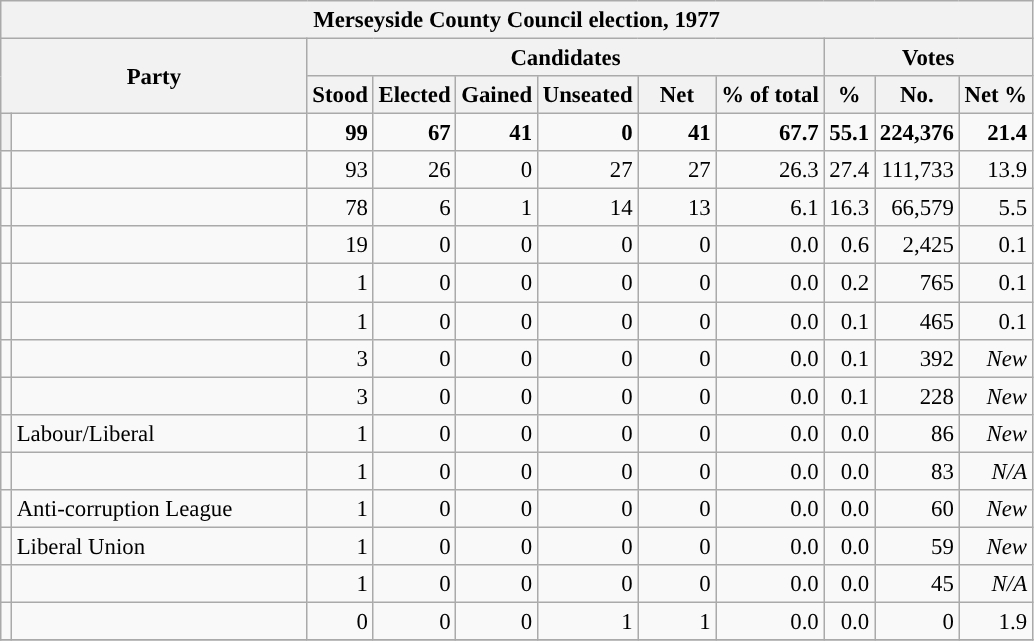<table class="wikitable" style="font-size:95%">
<tr>
<th colspan="16" style="background-color:#f2f2f2">Merseyside County Council election, 1977</th>
</tr>
<tr style="vertical-align:center;">
<th colspan="2" rowspan="2">Party</th>
<th colspan="6" style="width: 30px">Candidates</th>
<th colspan="5" style="width: 30px">Votes</th>
</tr>
<tr>
<th>Stood</th>
<th>Elected</th>
<th>Gained</th>
<th>Unseated</th>
<th style="width: 45px">Net</th>
<th>% of total</th>
<th>%</th>
<th>No.</th>
<th>Net %</th>
</tr>
<tr>
<th style="background-color: "></th>
<td style="width: 190px"><a href='#'></a></td>
<td style="text-align:right; "><strong>99</strong></td>
<td style="text-align:right; "><strong>67</strong></td>
<td style="text-align:right; "><strong>41</strong></td>
<td style="text-align:right; "><strong>0</strong></td>
<td style="text-align:right; "><span><strong>41</strong></span></td>
<td style="text-align:right; "><strong>67.7</strong></td>
<td style="text-align:right; "><strong>55.1</strong></td>
<td style="text-align:right; "><strong>224,376</strong></td>
<td style="text-align:right; "><span><strong>21.4</strong></span></td>
</tr>
<tr>
<td style="background-color: "></td>
<td style="width: 190px"><a href='#'></a></td>
<td style="text-align:right; ">93</td>
<td style="text-align:right; ">26</td>
<td style="text-align:right; ">0</td>
<td style="text-align:right; ">27</td>
<td style="text-align:right; "><span>27</span></td>
<td style="text-align:right; ">26.3</td>
<td style="text-align:right; ">27.4</td>
<td style="text-align:right; ">111,733</td>
<td style="text-align:right; "><span>13.9</span></td>
</tr>
<tr>
<td style="background-color: "></td>
<td style="width: 190px"><a href='#'></a></td>
<td style="text-align:right; ">78</td>
<td style="text-align:right; ">6</td>
<td style="text-align:right; ">1</td>
<td style="text-align:right; ">14</td>
<td style="text-align:right; "><span>13</span></td>
<td style="text-align:right; ">6.1</td>
<td style="text-align:right; ">16.3</td>
<td style="text-align:right; ">66,579</td>
<td style="text-align:right; "><span>5.5</span></td>
</tr>
<tr>
<td style="background-color: "></td>
<td style="width: 190px"><a href='#'></a></td>
<td style="text-align:right; ">19</td>
<td style="text-align:right; ">0</td>
<td style="text-align:right; ">0</td>
<td style="text-align:right; ">0</td>
<td style="text-align:right; ">0</td>
<td style="text-align:right; ">0.0</td>
<td style="text-align:right; ">0.6</td>
<td style="text-align:right; ">2,425</td>
<td style="text-align:right; "><span>0.1</span></td>
</tr>
<tr>
<td style="background-color: "></td>
<td style="width: 190px"><a href='#'></a></td>
<td style="text-align:right; ">1</td>
<td style="text-align:right; ">0</td>
<td style="text-align:right; ">0</td>
<td style="text-align:right; ">0</td>
<td style="text-align:right; ">0</td>
<td style="text-align:right; ">0.0</td>
<td style="text-align:right; ">0.2</td>
<td style="text-align:right; ">765</td>
<td style="text-align:right; "><span>0.1</span></td>
</tr>
<tr>
<td style="background-color: "></td>
<td style="width: 190px"><a href='#'></a></td>
<td style="text-align:right; ">1</td>
<td style="text-align:right; ">0</td>
<td style="text-align:right; ">0</td>
<td style="text-align:right; ">0</td>
<td style="text-align:right; ">0</td>
<td style="text-align:right; ">0.0</td>
<td style="text-align:right; ">0.1</td>
<td style="text-align:right; ">465</td>
<td style="text-align:right; "><span>0.1</span></td>
</tr>
<tr>
<td style="background-color: "></td>
<td style="width: 190px"><a href='#'></a></td>
<td style="text-align:right; ">3</td>
<td style="text-align:right; ">0</td>
<td style="text-align:right; ">0</td>
<td style="text-align:right; ">0</td>
<td style="text-align:right; ">0</td>
<td style="text-align:right; ">0.0</td>
<td style="text-align:right; ">0.1</td>
<td style="text-align:right; ">392</td>
<td style="text-align:right; "><em>New</em></td>
</tr>
<tr>
<td style="background-color: "></td>
<td style="width: 190px"><a href='#'></a></td>
<td style="text-align:right; ">3</td>
<td style="text-align:right; ">0</td>
<td style="text-align:right; ">0</td>
<td style="text-align:right; ">0</td>
<td style="text-align:right; ">0</td>
<td style="text-align:right; ">0.0</td>
<td style="text-align:right; ">0.1</td>
<td style="text-align:right; ">228</td>
<td style="text-align:right; "><em>New</em></td>
</tr>
<tr>
<td style="background-color: "></td>
<td style="width: 190px">Labour/Liberal</td>
<td style="text-align:right; ">1</td>
<td style="text-align:right; ">0</td>
<td style="text-align:right; ">0</td>
<td style="text-align:right; ">0</td>
<td style="text-align:right; ">0</td>
<td style="text-align:right; ">0.0</td>
<td style="text-align:right; ">0.0</td>
<td style="text-align:right; ">86</td>
<td style="text-align:right; "><em>New</em></td>
</tr>
<tr>
<td style="background-color: "></td>
<td style="width: 190px"><a href='#'></a></td>
<td style="text-align:right; ">1</td>
<td style="text-align:right; ">0</td>
<td style="text-align:right; ">0</td>
<td style="text-align:right; ">0</td>
<td style="text-align:right; ">0</td>
<td style="text-align:right; ">0.0</td>
<td style="text-align:right; ">0.0</td>
<td style="text-align:right; ">83</td>
<td style="text-align:right; "><em>N/A</em></td>
</tr>
<tr>
<td style="background-color: "></td>
<td style="width: 190px">Anti-corruption League</td>
<td style="text-align:right; ">1</td>
<td style="text-align:right; ">0</td>
<td style="text-align:right; ">0</td>
<td style="text-align:right; ">0</td>
<td style="text-align:right; ">0</td>
<td style="text-align:right; ">0.0</td>
<td style="text-align:right; ">0.0</td>
<td style="text-align:right; ">60</td>
<td style="text-align:right; "><em>New</em></td>
</tr>
<tr>
<td style="background-color: "></td>
<td style="width: 190px">Liberal Union</td>
<td style="text-align:right; ">1</td>
<td style="text-align:right; ">0</td>
<td style="text-align:right; ">0</td>
<td style="text-align:right; ">0</td>
<td style="text-align:right; ">0</td>
<td style="text-align:right; ">0.0</td>
<td style="text-align:right; ">0.0</td>
<td style="text-align:right; ">59</td>
<td style="text-align:right; "><em>New</em></td>
</tr>
<tr>
<td style="background-color: "></td>
<td style="width: 190px"><a href='#'></a></td>
<td style="text-align:right; ">1</td>
<td style="text-align:right; ">0</td>
<td style="text-align:right; ">0</td>
<td style="text-align:right; ">0</td>
<td style="text-align:right; ">0</td>
<td style="text-align:right; ">0.0</td>
<td style="text-align:right; ">0.0</td>
<td style="text-align:right; ">45</td>
<td style="text-align:right; "><em>N/A</em></td>
</tr>
<tr>
<td style="background-color: "></td>
<td style="width: 190px"><a href='#'></a></td>
<td style="text-align:right; ">0</td>
<td style="text-align:right; ">0</td>
<td style="text-align:right; ">0</td>
<td style="text-align:right; ">1</td>
<td style="text-align:right; "><span>1</span></td>
<td style="text-align:right; ">0.0</td>
<td style="text-align:right; ">0.0</td>
<td style="text-align:right; ">0</td>
<td style="text-align:right; "><span>1.9</span></td>
</tr>
<tr>
</tr>
</table>
